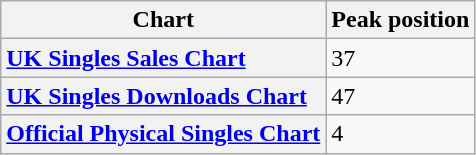<table class="wikitable">
<tr>
<th scope="col">Chart</th>
<th scope="col">Peak position</th>
</tr>
<tr>
<th scope="row" style="text-align:left;"><a href='#'>UK Singles Sales Chart</a></th>
<td>37</td>
</tr>
<tr>
<th scope="row" style="text-align:left;"><a href='#'>UK Singles Downloads Chart</a></th>
<td>47</td>
</tr>
<tr>
<th scope="row" style="text-align:left;"><a href='#'>Official Physical Singles Chart</a></th>
<td>4</td>
</tr>
</table>
